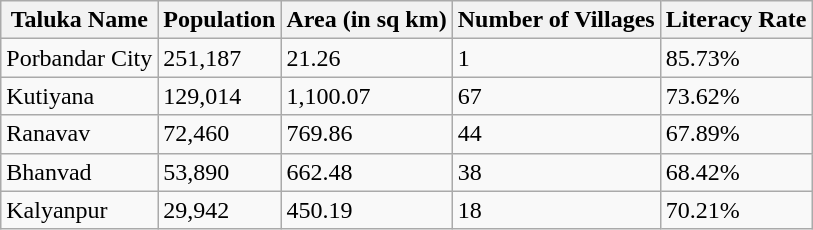<table class="wikitable">
<tr>
<th>Taluka Name</th>
<th>Population</th>
<th>Area (in sq km)</th>
<th>Number of Villages</th>
<th>Literacy Rate</th>
</tr>
<tr>
<td>Porbandar City</td>
<td>251,187</td>
<td>21.26</td>
<td>1</td>
<td>85.73%</td>
</tr>
<tr>
<td>Kutiyana</td>
<td>129,014</td>
<td>1,100.07</td>
<td>67</td>
<td>73.62%</td>
</tr>
<tr>
<td>Ranavav</td>
<td>72,460</td>
<td>769.86</td>
<td>44</td>
<td>67.89%</td>
</tr>
<tr>
<td>Bhanvad</td>
<td>53,890</td>
<td>662.48</td>
<td>38</td>
<td>68.42%</td>
</tr>
<tr>
<td>Kalyanpur</td>
<td>29,942</td>
<td>450.19</td>
<td>18</td>
<td>70.21%</td>
</tr>
</table>
